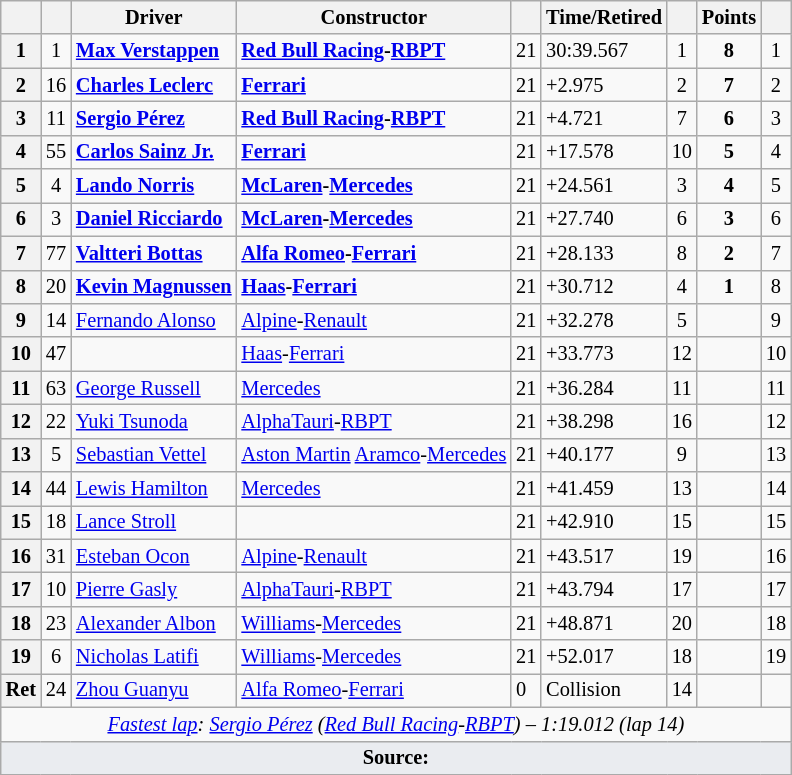<table class="wikitable sortable" style="font-size: 85%;">
<tr>
<th scope="col"></th>
<th scope="col"></th>
<th scope="col">Driver</th>
<th scope="col">Constructor</th>
<th scope="col" class="unsortable"></th>
<th scope="col" class="unsortable">Time/Retired</th>
<th scope="col"></th>
<th scope="col">Points</th>
<th scope="col"></th>
</tr>
<tr>
<th>1</th>
<td align="center">1</td>
<td data-sort-value="ver"> <strong><a href='#'>Max Verstappen</a></strong></td>
<td><strong><a href='#'>Red Bull Racing</a>-<a href='#'>RBPT</a></strong></td>
<td>21</td>
<td>30:39.567</td>
<td align="center">1</td>
<td align="center"><strong>8</strong></td>
<td align="center">1</td>
</tr>
<tr>
<th>2</th>
<td align="center">16</td>
<td data-sort-value="lec"> <strong><a href='#'>Charles Leclerc</a></strong></td>
<td><strong><a href='#'>Ferrari</a></strong></td>
<td>21</td>
<td>+2.975</td>
<td align="center">2</td>
<td align="center"><strong>7</strong></td>
<td align="center">2</td>
</tr>
<tr>
<th>3</th>
<td align="center">11</td>
<td data-sort-value="per"> <strong><a href='#'>Sergio Pérez</a></strong></td>
<td><strong><a href='#'>Red Bull Racing</a>-<a href='#'>RBPT</a></strong></td>
<td>21</td>
<td>+4.721</td>
<td align="center">7</td>
<td align="center"><strong>6</strong></td>
<td align="center">3</td>
</tr>
<tr>
<th>4</th>
<td style="text-align:center">55</td>
<td data-sort-value="sai"> <strong><a href='#'>Carlos Sainz Jr.</a></strong></td>
<td><strong><a href='#'>Ferrari</a></strong></td>
<td>21</td>
<td>+17.578</td>
<td align="center">10</td>
<td align="center"><strong>5</strong></td>
<td align="center">4</td>
</tr>
<tr>
<th>5</th>
<td align="center">4</td>
<td data-sort-value="nor"> <strong><a href='#'>Lando Norris</a></strong></td>
<td><strong><a href='#'>McLaren</a>-<a href='#'>Mercedes</a></strong></td>
<td>21</td>
<td>+24.561</td>
<td align="center">3</td>
<td align="center"><strong>4</strong></td>
<td align="center">5</td>
</tr>
<tr>
<th>6</th>
<td align="center">3</td>
<td data-sort-value="ric"> <strong><a href='#'>Daniel Ricciardo</a></strong></td>
<td><strong><a href='#'>McLaren</a>-<a href='#'>Mercedes</a></strong></td>
<td>21</td>
<td>+27.740</td>
<td align="center">6</td>
<td align="center"><strong>3</strong></td>
<td align="center">6</td>
</tr>
<tr>
<th>7</th>
<td align="center">77</td>
<td data-sort-value="bot"> <strong><a href='#'>Valtteri Bottas</a></strong></td>
<td><strong><a href='#'>Alfa Romeo</a>-<a href='#'>Ferrari</a></strong></td>
<td>21</td>
<td>+28.133</td>
<td align="center">8</td>
<td align="center"><strong>2</strong></td>
<td align="center">7</td>
</tr>
<tr>
<th>8</th>
<td align="center">20</td>
<td data-sort-value="mag"> <strong><a href='#'>Kevin Magnussen</a></strong></td>
<td><strong><a href='#'>Haas</a>-<a href='#'>Ferrari</a></strong></td>
<td>21</td>
<td>+30.712</td>
<td align="center">4</td>
<td align="center"><strong>1</strong></td>
<td align="center">8</td>
</tr>
<tr>
<th>9</th>
<td align="center">14</td>
<td data-sort-value="alo"> <a href='#'>Fernando Alonso</a></td>
<td><a href='#'>Alpine</a>-<a href='#'>Renault</a></td>
<td>21</td>
<td>+32.278</td>
<td align="center">5</td>
<td></td>
<td align="center">9</td>
</tr>
<tr>
<th>10</th>
<td align="center">47</td>
<td data-sort-value="msc"></td>
<td><a href='#'>Haas</a>-<a href='#'>Ferrari</a></td>
<td>21</td>
<td>+33.773</td>
<td align="center">12</td>
<td></td>
<td align="center">10</td>
</tr>
<tr>
<th>11</th>
<td align="center">63</td>
<td data-sort-value="rus"> <a href='#'>George Russell</a></td>
<td><a href='#'>Mercedes</a></td>
<td>21</td>
<td>+36.284</td>
<td align="center">11</td>
<td></td>
<td align="center">11</td>
</tr>
<tr>
<th>12</th>
<td align="center">22</td>
<td data-sort-value="tsu"> <a href='#'>Yuki Tsunoda</a></td>
<td><a href='#'>AlphaTauri</a>-<a href='#'>RBPT</a></td>
<td>21</td>
<td>+38.298</td>
<td align="center">16</td>
<td></td>
<td align="center">12</td>
</tr>
<tr>
<th>13</th>
<td style="text-align:center">5</td>
<td data-sort-value="vet"> <a href='#'>Sebastian Vettel</a></td>
<td><a href='#'>Aston Martin</a> <a href='#'>Aramco</a>-<a href='#'>Mercedes</a></td>
<td>21</td>
<td>+40.177</td>
<td align="center">9</td>
<td></td>
<td align="center">13</td>
</tr>
<tr>
<th>14</th>
<td align="center">44</td>
<td data-sort-value="ham"> <a href='#'>Lewis Hamilton</a></td>
<td><a href='#'>Mercedes</a></td>
<td>21</td>
<td>+41.459</td>
<td align="center">13</td>
<td></td>
<td align="center">14</td>
</tr>
<tr>
<th>15</th>
<td align="center">18</td>
<td data-sort-value="str"> <a href='#'>Lance Stroll</a></td>
<td></td>
<td>21</td>
<td>+42.910</td>
<td align="center">15</td>
<td></td>
<td align="center">15</td>
</tr>
<tr>
<th>16</th>
<td align="center">31</td>
<td data-sort-value="oco"> <a href='#'>Esteban Ocon</a></td>
<td><a href='#'>Alpine</a>-<a href='#'>Renault</a></td>
<td>21</td>
<td>+43.517</td>
<td align="center">19</td>
<td></td>
<td align="center">16</td>
</tr>
<tr>
<th>17</th>
<td align="center">10</td>
<td data-sort-value="gas"> <a href='#'>Pierre Gasly</a></td>
<td><a href='#'>AlphaTauri</a>-<a href='#'>RBPT</a></td>
<td>21</td>
<td>+43.794</td>
<td align="center">17</td>
<td></td>
<td align="center">17</td>
</tr>
<tr>
<th>18</th>
<td align="center">23</td>
<td data-sort-value="alb"> <a href='#'>Alexander Albon</a></td>
<td><a href='#'>Williams</a>-<a href='#'>Mercedes</a></td>
<td>21</td>
<td>+48.871</td>
<td align="center">20</td>
<td></td>
<td align="center">18</td>
</tr>
<tr>
<th>19</th>
<td align="center">6</td>
<td data-sort-value="lat"> <a href='#'>Nicholas Latifi</a></td>
<td><a href='#'>Williams</a>-<a href='#'>Mercedes</a></td>
<td>21</td>
<td>+52.017</td>
<td align="center">18</td>
<td></td>
<td align="center">19</td>
</tr>
<tr>
<th>Ret</th>
<td align="center">24</td>
<td data-sort-value="zho"> <a href='#'>Zhou Guanyu</a></td>
<td><a href='#'>Alfa Romeo</a>-<a href='#'>Ferrari</a></td>
<td>0</td>
<td>Collision</td>
<td align="center">14</td>
<td></td>
<td align="center"></td>
</tr>
<tr class="sortbottom">
<td colspan="9" align="center"><em><a href='#'>Fastest lap</a>:</em>  <em><a href='#'>Sergio Pérez</a> (<a href='#'>Red Bull Racing</a>-<a href='#'>RBPT</a>) – 1:19.012 (lap 14)</em></td>
</tr>
<tr class="sortbottom">
<td colspan="9" style="background-color:#EAECF0;text-align:center"><strong>Source:</strong></td>
</tr>
</table>
